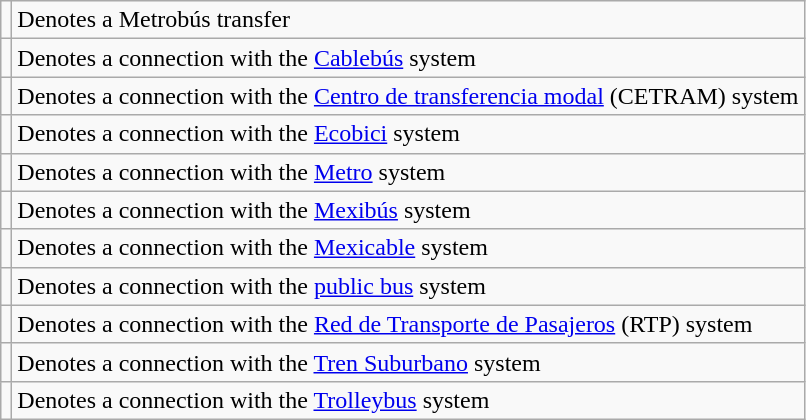<table class="wikitable">
<tr>
<td></td>
<td>Denotes a Metrobús transfer</td>
</tr>
<tr>
<td></td>
<td>Denotes a connection with the <a href='#'>Cablebús</a> system</td>
</tr>
<tr>
<td></td>
<td>Denotes a connection with the <a href='#'>Centro de transferencia modal</a> (CETRAM) system</td>
</tr>
<tr>
<td></td>
<td>Denotes a connection with the <a href='#'>Ecobici</a> system</td>
</tr>
<tr>
<td></td>
<td>Denotes a connection with the <a href='#'>Metro</a> system</td>
</tr>
<tr>
<td></td>
<td>Denotes a connection with the <a href='#'>Mexibús</a> system</td>
</tr>
<tr>
<td></td>
<td>Denotes a connection with the <a href='#'>Mexicable</a> system</td>
</tr>
<tr>
<td></td>
<td>Denotes a connection with the <a href='#'>public bus</a> system</td>
</tr>
<tr>
<td></td>
<td>Denotes a connection with the <a href='#'>Red de Transporte de Pasajeros</a> (RTP) system</td>
</tr>
<tr>
<td></td>
<td>Denotes a connection with the <a href='#'>Tren Suburbano</a> system</td>
</tr>
<tr>
<td></td>
<td>Denotes a connection with the <a href='#'>Trolleybus</a> system</td>
</tr>
</table>
